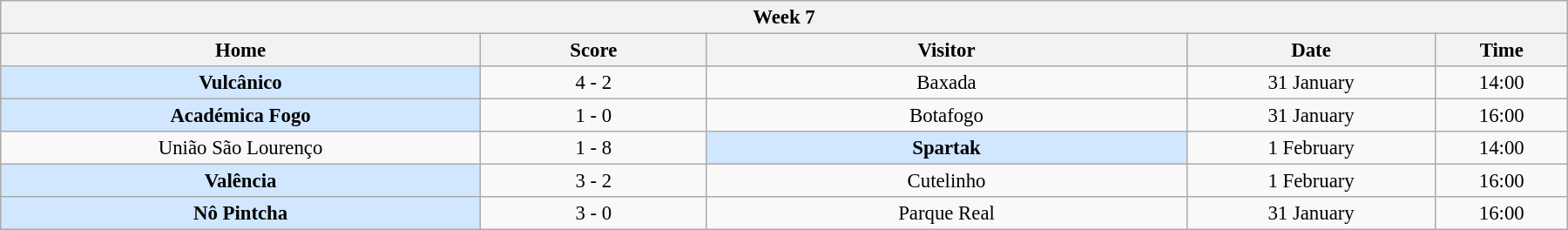<table class="wikitable" style="margin:1em auto; font-size:95%; text-align: center; width: 95%;">
<tr>
<th colspan="12"  style="with:100%;">Week 7</th>
</tr>
<tr>
<th style="width:200px;">Home</th>
<th width="90">Score</th>
<th style="width:200px;">Visitor</th>
<th style="width:100px;">Date</th>
<th style="width:50px;">Time</th>
</tr>
<tr>
<td bgcolor=#D0E7FF><strong>Vulcânico</strong></td>
<td>4 - 2</td>
<td>Baxada</td>
<td>31 January</td>
<td>14:00</td>
</tr>
<tr>
<td bgcolor=#D0E7FF><strong>Académica Fogo</strong></td>
<td>1 - 0</td>
<td>Botafogo</td>
<td>31 January</td>
<td>16:00</td>
</tr>
<tr>
<td>União São Lourenço</td>
<td>1 - 8</td>
<td bgcolor=#D0E7FF><strong>Spartak</strong></td>
<td>1 February</td>
<td>14:00</td>
</tr>
<tr>
<td bgcolor=#D0E7FF><strong>Valência</strong></td>
<td>3 - 2</td>
<td>Cutelinho</td>
<td>1 February</td>
<td>16:00</td>
</tr>
<tr>
<td bgcolor=#D0E7FF><strong>Nô Pintcha</strong></td>
<td>3 - 0</td>
<td>Parque Real</td>
<td>31 January</td>
<td>16:00</td>
</tr>
</table>
